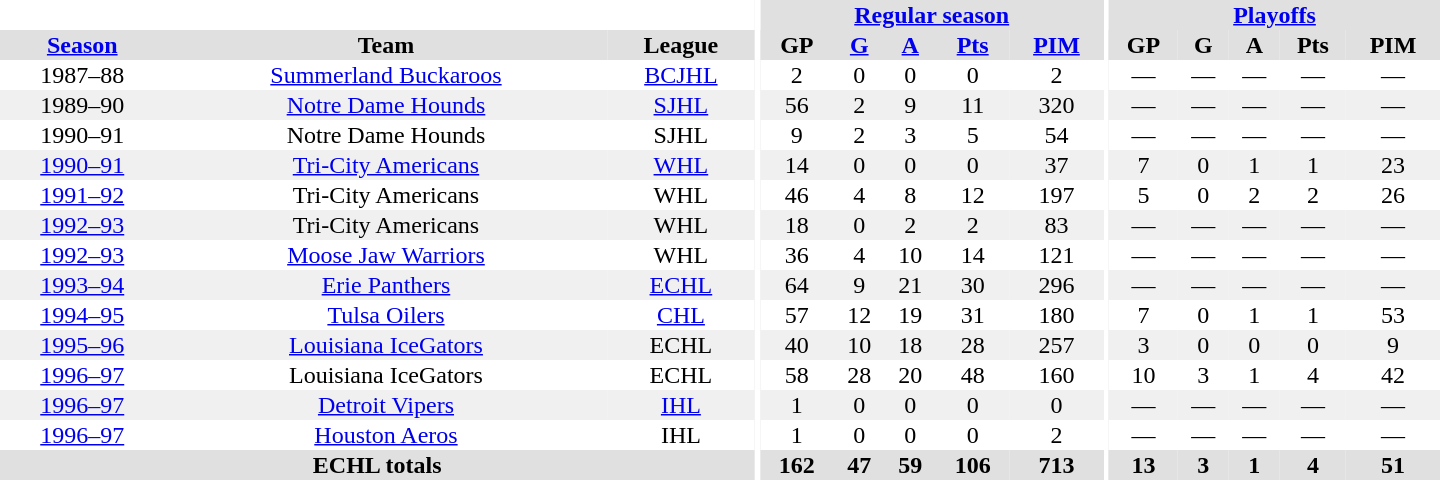<table border="0" cellpadding="1" cellspacing="0" style="text-align:center; width:60em">
<tr bgcolor="#e0e0e0">
<th colspan="3" bgcolor="#ffffff"></th>
<th rowspan="99" bgcolor="#ffffff"></th>
<th colspan="5"><a href='#'>Regular season</a></th>
<th rowspan="99" bgcolor="#ffffff"></th>
<th colspan="5"><a href='#'>Playoffs</a></th>
</tr>
<tr bgcolor="#e0e0e0">
<th><a href='#'>Season</a></th>
<th>Team</th>
<th>League</th>
<th>GP</th>
<th><a href='#'>G</a></th>
<th><a href='#'>A</a></th>
<th><a href='#'>Pts</a></th>
<th><a href='#'>PIM</a></th>
<th>GP</th>
<th>G</th>
<th>A</th>
<th>Pts</th>
<th>PIM</th>
</tr>
<tr>
<td>1987–88</td>
<td><a href='#'>Summerland Buckaroos</a></td>
<td><a href='#'>BCJHL</a></td>
<td>2</td>
<td>0</td>
<td>0</td>
<td>0</td>
<td>2</td>
<td>—</td>
<td>—</td>
<td>—</td>
<td>—</td>
<td>—</td>
</tr>
<tr bgcolor="#f0f0f0">
<td>1989–90</td>
<td><a href='#'>Notre Dame Hounds</a></td>
<td><a href='#'>SJHL</a></td>
<td>56</td>
<td>2</td>
<td>9</td>
<td>11</td>
<td>320</td>
<td>—</td>
<td>—</td>
<td>—</td>
<td>—</td>
<td>—</td>
</tr>
<tr>
<td>1990–91</td>
<td>Notre Dame Hounds</td>
<td>SJHL</td>
<td>9</td>
<td>2</td>
<td>3</td>
<td>5</td>
<td>54</td>
<td>—</td>
<td>—</td>
<td>—</td>
<td>—</td>
<td>—</td>
</tr>
<tr bgcolor="#f0f0f0">
<td><a href='#'>1990–91</a></td>
<td><a href='#'>Tri-City Americans</a></td>
<td><a href='#'>WHL</a></td>
<td>14</td>
<td>0</td>
<td>0</td>
<td>0</td>
<td>37</td>
<td>7</td>
<td>0</td>
<td>1</td>
<td>1</td>
<td>23</td>
</tr>
<tr>
<td><a href='#'>1991–92</a></td>
<td>Tri-City Americans</td>
<td>WHL</td>
<td>46</td>
<td>4</td>
<td>8</td>
<td>12</td>
<td>197</td>
<td>5</td>
<td>0</td>
<td>2</td>
<td>2</td>
<td>26</td>
</tr>
<tr bgcolor="#f0f0f0">
<td><a href='#'>1992–93</a></td>
<td>Tri-City Americans</td>
<td>WHL</td>
<td>18</td>
<td>0</td>
<td>2</td>
<td>2</td>
<td>83</td>
<td>—</td>
<td>—</td>
<td>—</td>
<td>—</td>
<td>—</td>
</tr>
<tr>
<td><a href='#'>1992–93</a></td>
<td><a href='#'>Moose Jaw Warriors</a></td>
<td>WHL</td>
<td>36</td>
<td>4</td>
<td>10</td>
<td>14</td>
<td>121</td>
<td>—</td>
<td>—</td>
<td>—</td>
<td>—</td>
<td>—</td>
</tr>
<tr bgcolor="#f0f0f0">
<td><a href='#'>1993–94</a></td>
<td><a href='#'>Erie Panthers</a></td>
<td><a href='#'>ECHL</a></td>
<td>64</td>
<td>9</td>
<td>21</td>
<td>30</td>
<td>296</td>
<td>—</td>
<td>—</td>
<td>—</td>
<td>—</td>
<td>—</td>
</tr>
<tr>
<td><a href='#'>1994–95</a></td>
<td><a href='#'>Tulsa Oilers</a></td>
<td><a href='#'>CHL</a></td>
<td>57</td>
<td>12</td>
<td>19</td>
<td>31</td>
<td>180</td>
<td>7</td>
<td>0</td>
<td>1</td>
<td>1</td>
<td>53</td>
</tr>
<tr bgcolor="#f0f0f0">
<td><a href='#'>1995–96</a></td>
<td><a href='#'>Louisiana IceGators</a></td>
<td>ECHL</td>
<td>40</td>
<td>10</td>
<td>18</td>
<td>28</td>
<td>257</td>
<td>3</td>
<td>0</td>
<td>0</td>
<td>0</td>
<td>9</td>
</tr>
<tr>
<td><a href='#'>1996–97</a></td>
<td>Louisiana IceGators</td>
<td>ECHL</td>
<td>58</td>
<td>28</td>
<td>20</td>
<td>48</td>
<td>160</td>
<td>10</td>
<td>3</td>
<td>1</td>
<td>4</td>
<td>42</td>
</tr>
<tr bgcolor="#f0f0f0">
<td><a href='#'>1996–97</a></td>
<td><a href='#'>Detroit Vipers</a></td>
<td><a href='#'>IHL</a></td>
<td>1</td>
<td>0</td>
<td>0</td>
<td>0</td>
<td>0</td>
<td>—</td>
<td>—</td>
<td>—</td>
<td>—</td>
<td>—</td>
</tr>
<tr>
<td><a href='#'>1996–97</a></td>
<td><a href='#'>Houston Aeros</a></td>
<td>IHL</td>
<td>1</td>
<td>0</td>
<td>0</td>
<td>0</td>
<td>2</td>
<td>—</td>
<td>—</td>
<td>—</td>
<td>—</td>
<td>—</td>
</tr>
<tr bgcolor="#f0f0f0">
</tr>
<tr ALIGN="center" bgcolor="#e0e0e0">
<th colspan="3">ECHL totals</th>
<th ALIGN="center">162</th>
<th ALIGN="center">47</th>
<th ALIGN="center">59</th>
<th ALIGN="center">106</th>
<th ALIGN="center">713</th>
<th ALIGN="center">13</th>
<th ALIGN="center">3</th>
<th ALIGN="center">1</th>
<th ALIGN="center">4</th>
<th ALIGN="center">51</th>
</tr>
</table>
